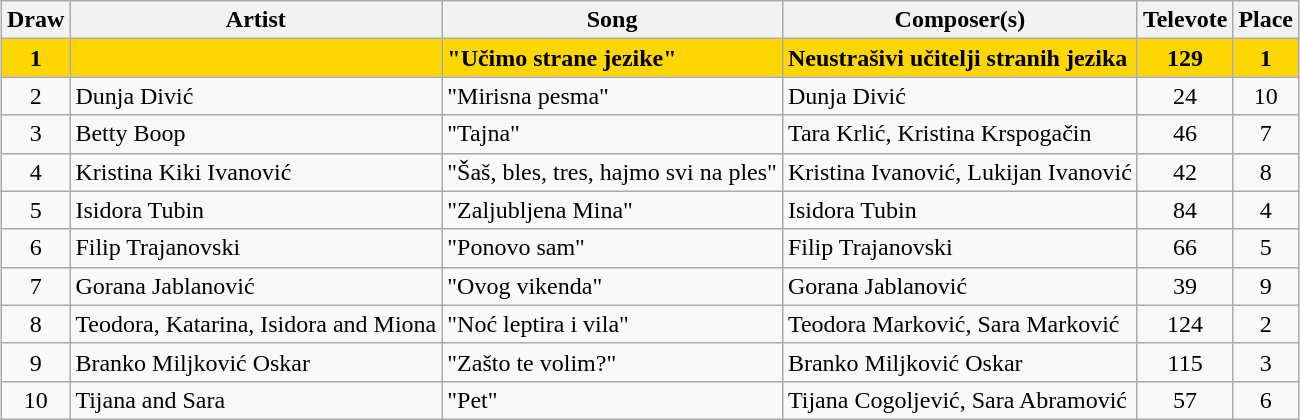<table class="sortable wikitable" style="margin: 1em auto 1em auto; text-align:center">
<tr>
<th>Draw</th>
<th>Artist</th>
<th>Song</th>
<th>Composer(s)</th>
<th>Televote</th>
<th>Place</th>
</tr>
<tr style="background:gold;font-weight:bold">
<td>1</td>
<td align="left"></td>
<td align="left">"Učimo strane jezike" </td>
<td align="left">Neustrašivi učitelji stranih jezika</td>
<td>129</td>
<td>1</td>
</tr>
<tr>
<td>2</td>
<td align="left">Dunja Divić</td>
<td align="left">"Mirisna pesma" </td>
<td align="left">Dunja Divić</td>
<td>24</td>
<td>10</td>
</tr>
<tr>
<td>3</td>
<td align="left">Betty Boop</td>
<td align="left">"Tajna" </td>
<td align="left">Tara Krlić, Kristina Krspogačin</td>
<td>46</td>
<td>7</td>
</tr>
<tr>
<td>4</td>
<td align="left">Kristina Kiki Ivanović</td>
<td align="left">"Šaš, bles, tres, hajmo svi na ples" </td>
<td align="left">Kristina Ivanović, Lukijan Ivanović</td>
<td>42</td>
<td>8</td>
</tr>
<tr>
<td>5</td>
<td align="left">Isidora Tubin</td>
<td align="left">"Zaljubljena Mina" </td>
<td align="left">Isidora Tubin</td>
<td>84</td>
<td>4</td>
</tr>
<tr>
<td>6</td>
<td align="left">Filip Trajanovski</td>
<td align="left">"Ponovo sam" </td>
<td align="left">Filip Trajanovski</td>
<td>66</td>
<td>5</td>
</tr>
<tr>
<td>7</td>
<td align="left">Gorana Jablanović</td>
<td align="left">"Ovog vikenda" </td>
<td align="left">Gorana Jablanović</td>
<td>39</td>
<td>9</td>
</tr>
<tr>
<td>8</td>
<td align="left">Teodora, Katarina, Isidora and Miona</td>
<td align="left">"Noć leptira i vila" </td>
<td align="left">Teodora Marković, Sara Marković</td>
<td>124</td>
<td>2</td>
</tr>
<tr>
<td>9</td>
<td align="left">Branko Miljković Oskar</td>
<td align="left">"Zašto te volim?" </td>
<td align="left">Branko Miljković Oskar</td>
<td>115</td>
<td>3</td>
</tr>
<tr>
<td>10</td>
<td align="left">Tijana and Sara</td>
<td align="left">"Pet" </td>
<td align="left">Tijana Cogoljević, Sara Abramović</td>
<td>57</td>
<td>6</td>
</tr>
</table>
